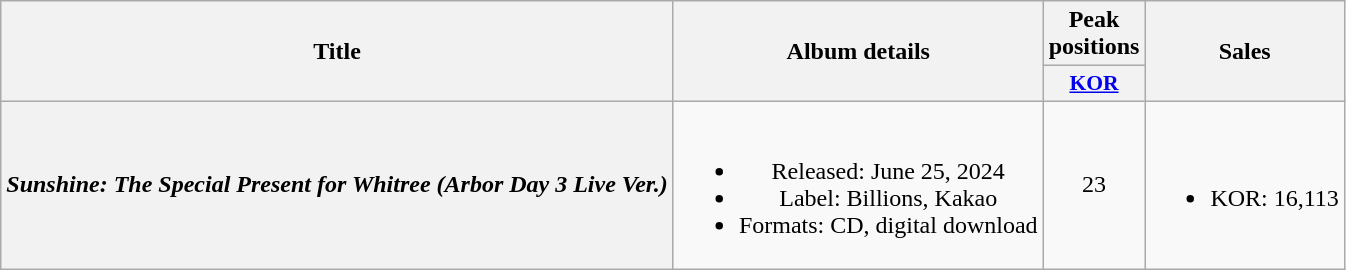<table class="wikitable plainrowheaders" style="text-align:center;">
<tr>
<th scope="col" rowspan="2">Title</th>
<th scope="col" rowspan="2">Album details</th>
<th scope="col" colspan="1">Peak positions</th>
<th scope="col" rowspan="2">Sales</th>
</tr>
<tr>
<th scope="col" style="width:2.2em;font-size:90%;"><a href='#'>KOR</a><br></th>
</tr>
<tr>
<th scope="row"><em>Sunshine: The Special Present for Whitree (Arbor Day 3 Live Ver.)</em></th>
<td><br><ul><li>Released: June 25, 2024</li><li>Label: Billions, Kakao</li><li>Formats: CD, digital download</li></ul></td>
<td>23</td>
<td><br><ul><li>KOR: 16,113</li></ul></td>
</tr>
</table>
